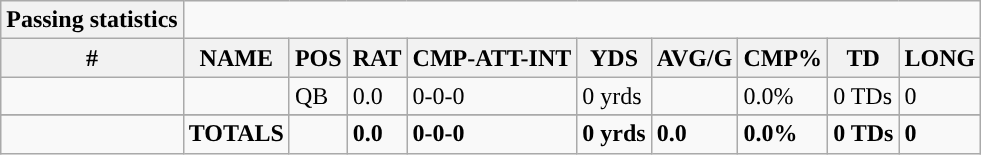<table class="wikitable">
<tr>
<th style="text-align:center; ">Passing statistics</th>
</tr>
<tr>
<th>#</th>
<th>NAME</th>
<th>POS</th>
<th>RAT</th>
<th>CMP-ATT-INT</th>
<th>YDS</th>
<th>AVG/G</th>
<th>CMP%</th>
<th>TD</th>
<th>LONG</th>
</tr>
<tr>
<td></td>
<td></td>
<td>QB</td>
<td>0.0</td>
<td>0-0-0</td>
<td>0 yrds</td>
<td></td>
<td>0.0%</td>
<td>0 TDs</td>
<td>0</td>
</tr>
<tr>
</tr>
<tr>
<td></td>
<td><strong>TOTALS</strong></td>
<td></td>
<td><strong>0.0</strong></td>
<td><strong>0-0-0</strong></td>
<td><strong>0 yrds</strong></td>
<td><strong>0.0</strong></td>
<td><strong>0.0%</strong></td>
<td><strong>0 TDs</strong></td>
<td><strong>0</strong></td>
</tr>
</table>
